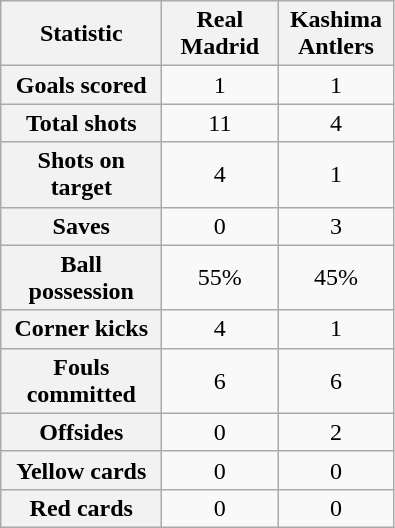<table class="wikitable plainrowheaders" style="text-align:center">
<tr>
<th scope="col" style="width:100px">Statistic</th>
<th scope="col" style="width:70px">Real Madrid</th>
<th scope="col" style="width:70px">Kashima Antlers</th>
</tr>
<tr>
<th scope=row>Goals scored</th>
<td>1</td>
<td>1</td>
</tr>
<tr>
<th scope=row>Total shots</th>
<td>11</td>
<td>4</td>
</tr>
<tr>
<th scope=row>Shots on target</th>
<td>4</td>
<td>1</td>
</tr>
<tr>
<th scope=row>Saves</th>
<td>0</td>
<td>3</td>
</tr>
<tr>
<th scope=row>Ball possession</th>
<td>55%</td>
<td>45%</td>
</tr>
<tr>
<th scope=row>Corner kicks</th>
<td>4</td>
<td>1</td>
</tr>
<tr>
<th scope=row>Fouls committed</th>
<td>6</td>
<td>6</td>
</tr>
<tr>
<th scope=row>Offsides</th>
<td>0</td>
<td>2</td>
</tr>
<tr>
<th scope=row>Yellow cards</th>
<td>0</td>
<td>0</td>
</tr>
<tr>
<th scope=row>Red cards</th>
<td>0</td>
<td>0</td>
</tr>
</table>
